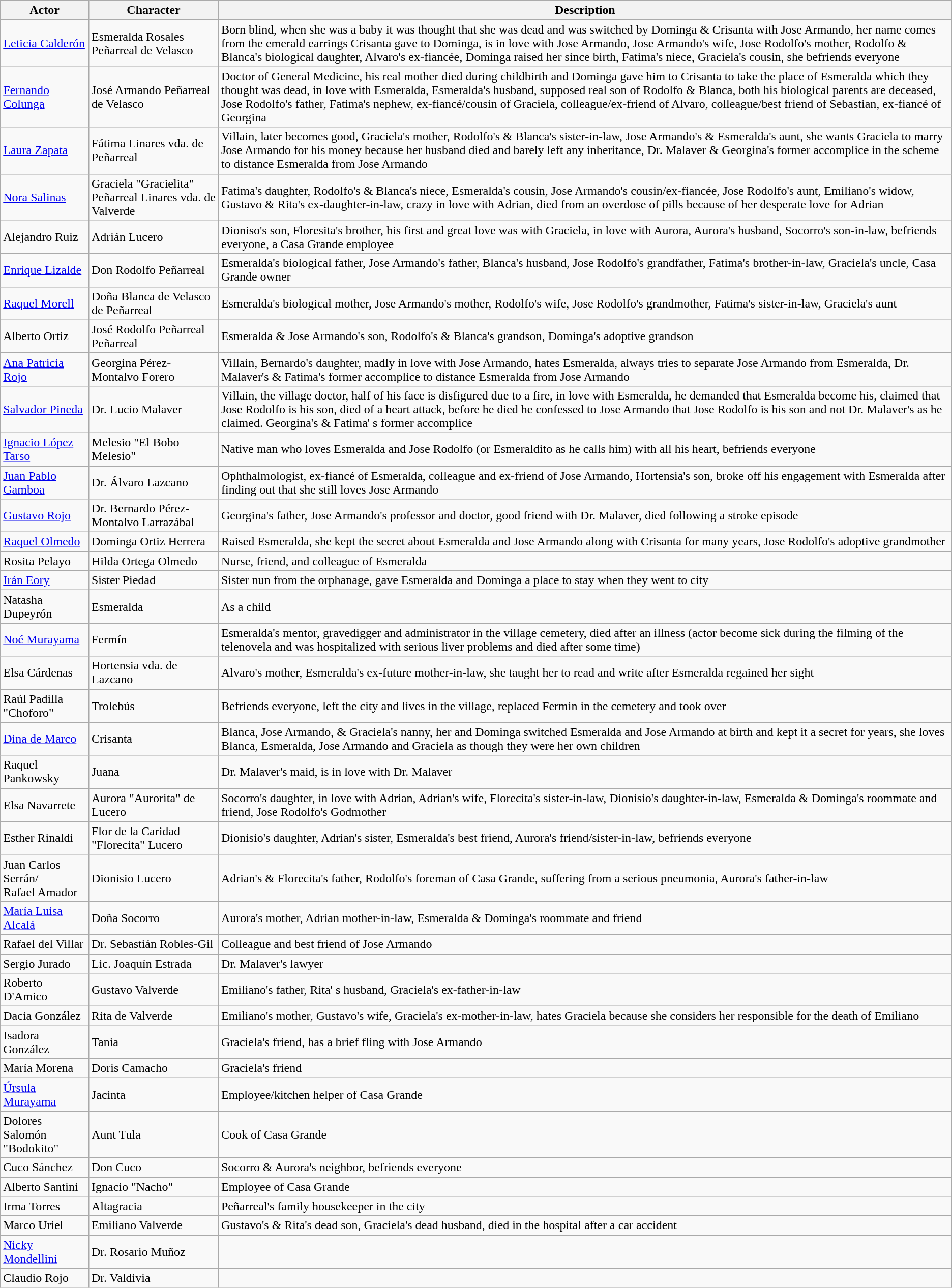<table class="wikitable">
<tr style="background:#b0c4de; text-align:center;">
<th>Actor</th>
<th>Character</th>
<th>Description</th>
</tr>
<tr>
<td><a href='#'>Leticia Calderón</a></td>
<td>Esmeralda Rosales <br> Peñarreal de Velasco</td>
<td>Born blind, when she was a baby it was thought that she was dead and was switched by Dominga & Crisanta with Jose Armando, her name comes from the emerald earrings Crisanta gave to Dominga, is in love with Jose Armando, Jose Armando's wife, Jose Rodolfo's mother, Rodolfo & Blanca's biological daughter, Alvaro's ex-fiancée, Dominga raised her since birth, Fatima's niece, Graciela's cousin, she befriends everyone</td>
</tr>
<tr>
<td><a href='#'>Fernando Colunga</a></td>
<td>José Armando Peñarreal de Velasco</td>
<td>Doctor of General Medicine, his real mother died during childbirth and Dominga gave him to Crisanta to take the place of Esmeralda which they thought was dead, in love with Esmeralda, Esmeralda's husband, supposed real son of Rodolfo & Blanca, both his biological parents are deceased, Jose Rodolfo's father, Fatima's nephew, ex-fiancé/cousin of Graciela, colleague/ex-friend of Alvaro, colleague/best friend of Sebastian, ex-fiancé of Georgina</td>
</tr>
<tr>
<td><a href='#'>Laura Zapata</a></td>
<td>Fátima Linares vda. de Peñarreal</td>
<td>Villain, later becomes good, Graciela's mother, Rodolfo's & Blanca's sister-in-law, Jose Armando's & Esmeralda's aunt, she wants Graciela to marry Jose Armando for his money because her husband died and barely left any inheritance, Dr. Malaver & Georgina's former accomplice in the scheme to distance Esmeralda from Jose Armando</td>
</tr>
<tr>
<td><a href='#'>Nora Salinas</a></td>
<td>Graciela "Gracielita" Peñarreal Linares vda. de Valverde</td>
<td>Fatima's daughter, Rodolfo's & Blanca's niece, Esmeralda's cousin, Jose Armando's cousin/ex-fiancée, Jose Rodolfo's aunt, Emiliano's widow, Gustavo & Rita's ex-daughter-in-law, crazy in love with Adrian, died from an overdose of pills because of her desperate love for Adrian</td>
</tr>
<tr>
<td>Alejandro Ruiz</td>
<td>Adrián Lucero</td>
<td>Dioniso's son, Floresita's brother, his first and great love was with Graciela, in love with Aurora, Aurora's husband, Socorro's son-in-law, befriends everyone, a Casa Grande employee</td>
</tr>
<tr>
<td><a href='#'>Enrique Lizalde</a></td>
<td>Don Rodolfo Peñarreal</td>
<td>Esmeralda's biological father, Jose Armando's father, Blanca's husband, Jose Rodolfo's grandfather, Fatima's brother-in-law, Graciela's uncle, Casa Grande owner</td>
</tr>
<tr>
<td><a href='#'>Raquel Morell</a></td>
<td>Doña Blanca de Velasco de Peñarreal</td>
<td>Esmeralda's biological mother, Jose Armando's mother, Rodolfo's wife, Jose Rodolfo's grandmother, Fatima's sister-in-law, Graciela's aunt</td>
</tr>
<tr>
<td>Alberto Ortiz</td>
<td>José Rodolfo Peñarreal Peñarreal</td>
<td>Esmeralda & Jose Armando's son, Rodolfo's & Blanca's grandson, Dominga's adoptive grandson</td>
</tr>
<tr>
<td><a href='#'>Ana Patricia Rojo</a></td>
<td>Georgina Pérez-Montalvo Forero</td>
<td>Villain, Bernardo's daughter, madly in love with Jose Armando, hates Esmeralda, always tries to separate Jose Armando from Esmeralda, Dr. Malaver's & Fatima's former accomplice to distance Esmeralda from Jose Armando</td>
</tr>
<tr>
<td><a href='#'>Salvador Pineda</a></td>
<td>Dr. Lucio Malaver</td>
<td>Villain, the village doctor, half of his face is disfigured due to a fire, in love with Esmeralda, he demanded that Esmeralda become his, claimed that Jose Rodolfo is his son, died of a heart attack, before he died he confessed to Jose Armando that Jose Rodolfo is his son and not Dr. Malaver's as he claimed. Georgina's & Fatima' s former accomplice</td>
</tr>
<tr>
<td><a href='#'>Ignacio López Tarso</a></td>
<td>Melesio "El Bobo Melesio"</td>
<td>Native man who loves Esmeralda and Jose Rodolfo (or Esmeraldito as he calls him) with all his heart, befriends everyone</td>
</tr>
<tr>
<td><a href='#'>Juan Pablo Gamboa</a></td>
<td>Dr. Álvaro Lazcano</td>
<td>Ophthalmologist, ex-fiancé of Esmeralda, colleague and ex-friend of Jose Armando, Hortensia's son, broke off his engagement with Esmeralda after finding out that she still loves Jose Armando</td>
</tr>
<tr>
<td><a href='#'>Gustavo Rojo</a></td>
<td>Dr. Bernardo Pérez-Montalvo Larrazábal</td>
<td>Georgina's father, Jose Armando's professor and doctor, good friend with Dr. Malaver, died following a stroke episode</td>
</tr>
<tr>
<td><a href='#'>Raquel Olmedo</a></td>
<td>Dominga Ortiz Herrera</td>
<td>Raised Esmeralda, she kept the secret about Esmeralda and Jose Armando along with Crisanta for many years, Jose Rodolfo's adoptive grandmother</td>
</tr>
<tr>
<td>Rosita Pelayo</td>
<td>Hilda Ortega Olmedo</td>
<td>Nurse, friend, and colleague of Esmeralda</td>
</tr>
<tr>
<td><a href='#'>Irán Eory</a></td>
<td>Sister Piedad</td>
<td>Sister nun from the orphanage, gave Esmeralda and Dominga a place to stay when they went to city</td>
</tr>
<tr>
<td>Natasha Dupeyrón</td>
<td>Esmeralda</td>
<td>As a child</td>
</tr>
<tr>
<td><a href='#'>Noé Murayama</a></td>
<td>Fermín</td>
<td>Esmeralda's mentor, gravedigger and administrator in the village cemetery, died after an illness (actor become sick during the filming of the telenovela and was hospitalized with serious liver problems and died after some time)</td>
</tr>
<tr>
<td>Elsa Cárdenas</td>
<td>Hortensia vda. de Lazcano</td>
<td>Alvaro's mother, Esmeralda's ex-future mother-in-law, she taught her to read and write after Esmeralda regained her sight</td>
</tr>
<tr>
<td>Raúl Padilla "Choforo"</td>
<td>Trolebús</td>
<td>Befriends everyone, left the city and lives in the village, replaced Fermin in the cemetery and took over</td>
</tr>
<tr>
<td><a href='#'>Dina de Marco</a></td>
<td>Crisanta</td>
<td>Blanca, Jose Armando, & Graciela's nanny, her and Dominga switched Esmeralda and Jose Armando at birth and kept it a secret for years, she loves Blanca, Esmeralda, Jose Armando and Graciela as though they were her own children</td>
</tr>
<tr>
<td>Raquel Pankowsky</td>
<td>Juana</td>
<td>Dr. Malaver's maid, is in love with Dr. Malaver</td>
</tr>
<tr>
<td>Elsa Navarrete</td>
<td>Aurora "Aurorita" de Lucero</td>
<td>Socorro's daughter, in love with Adrian, Adrian's wife, Florecita's sister-in-law, Dionisio's daughter-in-law, Esmeralda & Dominga's roommate and friend, Jose Rodolfo's Godmother</td>
</tr>
<tr>
<td>Esther Rinaldi</td>
<td>Flor de la Caridad "Florecita" Lucero</td>
<td>Dionisio's daughter, Adrian's sister, Esmeralda's best friend, Aurora's friend/sister-in-law, befriends everyone</td>
</tr>
<tr>
<td>Juan Carlos Serrán/<br>Rafael Amador</td>
<td>Dionisio Lucero</td>
<td>Adrian's & Florecita's father, Rodolfo's foreman of Casa Grande, suffering from a serious pneumonia, Aurora's father-in-law</td>
</tr>
<tr>
<td><a href='#'>María Luisa Alcalá</a></td>
<td>Doña Socorro</td>
<td>Aurora's mother, Adrian mother-in-law, Esmeralda & Dominga's roommate and friend</td>
</tr>
<tr>
<td>Rafael del Villar</td>
<td>Dr. Sebastián Robles-Gil</td>
<td>Colleague and best friend of Jose Armando</td>
</tr>
<tr>
<td>Sergio Jurado</td>
<td>Lic. Joaquín Estrada</td>
<td>Dr. Malaver's lawyer</td>
</tr>
<tr>
<td>Roberto D'Amico</td>
<td>Gustavo Valverde</td>
<td>Emiliano's father, Rita' s husband, Graciela's ex-father-in-law</td>
</tr>
<tr>
<td>Dacia González</td>
<td>Rita de Valverde</td>
<td>Emiliano's mother, Gustavo's wife, Graciela's ex-mother-in-law, hates Graciela because she considers her responsible for the death of Emiliano</td>
</tr>
<tr>
<td>Isadora González</td>
<td>Tania</td>
<td>Graciela's friend, has a brief fling with Jose Armando</td>
</tr>
<tr>
<td>María Morena</td>
<td>Doris Camacho</td>
<td>Graciela's friend</td>
</tr>
<tr>
<td><a href='#'>Úrsula Murayama</a></td>
<td>Jacinta</td>
<td>Employee/kitchen helper of Casa Grande</td>
</tr>
<tr>
<td>Dolores Salomón "Bodokito"</td>
<td>Aunt Tula</td>
<td>Cook of Casa Grande</td>
</tr>
<tr>
<td>Cuco Sánchez</td>
<td>Don Cuco</td>
<td>Socorro & Aurora's neighbor, befriends everyone</td>
</tr>
<tr>
<td>Alberto Santini</td>
<td>Ignacio "Nacho"</td>
<td>Employee of Casa Grande</td>
</tr>
<tr>
<td>Irma Torres</td>
<td>Altagracia</td>
<td>Peñarreal's family housekeeper in the city</td>
</tr>
<tr>
<td>Marco Uriel</td>
<td>Emiliano Valverde</td>
<td>Gustavo's & Rita's dead son, Graciela's dead husband, died in the hospital after a car accident</td>
</tr>
<tr>
<td><a href='#'>Nicky Mondellini</a></td>
<td>Dr. Rosario Muñoz</td>
<td></td>
</tr>
<tr>
<td>Claudio Rojo</td>
<td>Dr. Valdivia</td>
<td></td>
</tr>
</table>
